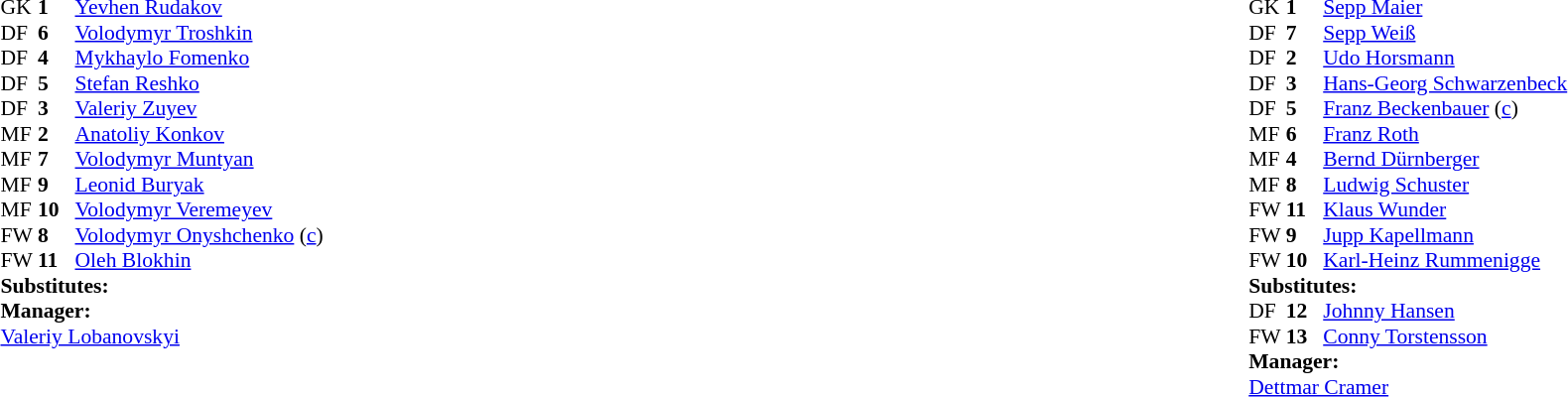<table width="100%">
<tr>
<td valign="top" width="50%"><br><table style="font-size:90%" cellspacing="0" cellpadding="0">
<tr>
<td colspan="4"></td>
</tr>
<tr>
<th width=25></th>
<th width=25></th>
</tr>
<tr>
<td>GK</td>
<td><strong>1</strong></td>
<td> <a href='#'>Yevhen Rudakov</a></td>
</tr>
<tr>
<td>DF</td>
<td><strong>6</strong></td>
<td> <a href='#'>Volodymyr Troshkin</a></td>
</tr>
<tr>
<td>DF</td>
<td><strong>4</strong></td>
<td> <a href='#'>Mykhaylo Fomenko</a></td>
</tr>
<tr>
<td>DF</td>
<td><strong>5</strong></td>
<td> <a href='#'>Stefan Reshko</a></td>
</tr>
<tr>
<td>DF</td>
<td><strong>3</strong></td>
<td> <a href='#'>Valeriy Zuyev</a></td>
</tr>
<tr>
<td>MF</td>
<td><strong>2</strong></td>
<td> <a href='#'>Anatoliy Konkov</a></td>
</tr>
<tr>
<td>MF</td>
<td><strong>7</strong></td>
<td> <a href='#'>Volodymyr Muntyan</a></td>
</tr>
<tr>
<td>MF</td>
<td><strong>9</strong></td>
<td> <a href='#'>Leonid Buryak</a></td>
</tr>
<tr>
<td>MF</td>
<td><strong>10</strong></td>
<td> <a href='#'>Volodymyr Veremeyev</a></td>
</tr>
<tr>
<td>FW</td>
<td><strong>8</strong></td>
<td> <a href='#'>Volodymyr Onyshchenko</a> (<a href='#'>c</a>)</td>
</tr>
<tr>
<td>FW</td>
<td><strong>11</strong></td>
<td> <a href='#'>Oleh Blokhin</a></td>
</tr>
<tr>
<td colspan=3><strong>Substitutes:</strong></td>
</tr>
<tr>
<td colspan=3><strong>Manager:</strong></td>
</tr>
<tr>
<td colspan=4> <a href='#'>Valeriy Lobanovskyi</a></td>
</tr>
</table>
</td>
<td valign="top"></td>
<td valign="top" width="50%"><br><table style="font-size: 90%" cellspacing="0" cellpadding="0" align=center>
<tr>
<td colspan="4"></td>
</tr>
<tr>
<th width=25></th>
<th width=25></th>
</tr>
<tr>
<td>GK</td>
<td><strong>1</strong></td>
<td> <a href='#'>Sepp Maier</a></td>
</tr>
<tr>
<td>DF</td>
<td><strong>7</strong></td>
<td> <a href='#'>Sepp Weiß</a></td>
</tr>
<tr>
<td>DF</td>
<td><strong>2</strong></td>
<td> <a href='#'>Udo Horsmann</a></td>
</tr>
<tr>
<td>DF</td>
<td><strong>3</strong></td>
<td> <a href='#'>Hans-Georg Schwarzenbeck</a></td>
</tr>
<tr>
<td>DF</td>
<td><strong>5</strong></td>
<td> <a href='#'>Franz Beckenbauer</a> (<a href='#'>c</a>)</td>
</tr>
<tr>
<td>MF</td>
<td><strong>6</strong></td>
<td> <a href='#'>Franz Roth</a></td>
</tr>
<tr>
<td>MF</td>
<td><strong>4</strong></td>
<td> <a href='#'>Bernd Dürnberger</a></td>
<td></td>
<td></td>
</tr>
<tr>
<td>MF</td>
<td><strong>8</strong></td>
<td> <a href='#'>Ludwig Schuster</a></td>
<td></td>
<td></td>
</tr>
<tr>
<td>FW</td>
<td><strong>11</strong></td>
<td> <a href='#'>Klaus Wunder</a></td>
</tr>
<tr>
<td>FW</td>
<td><strong>9</strong></td>
<td> <a href='#'>Jupp Kapellmann</a></td>
</tr>
<tr>
<td>FW</td>
<td><strong>10</strong></td>
<td> <a href='#'>Karl-Heinz Rummenigge</a></td>
</tr>
<tr>
<td colspan=3><strong>Substitutes:</strong></td>
</tr>
<tr>
<td>DF</td>
<td><strong>12</strong></td>
<td> <a href='#'>Johnny Hansen</a></td>
<td></td>
<td></td>
</tr>
<tr>
<td>FW</td>
<td><strong>13</strong></td>
<td> <a href='#'>Conny Torstensson</a></td>
<td></td>
<td></td>
</tr>
<tr>
<td colspan=3><strong>Manager:</strong></td>
</tr>
<tr>
<td colspan=4> <a href='#'>Dettmar Cramer</a></td>
</tr>
</table>
</td>
</tr>
</table>
